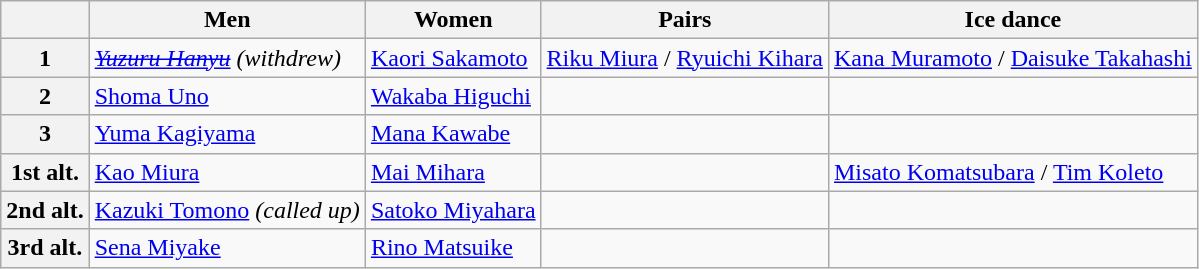<table class="wikitable">
<tr>
<th></th>
<th>Men</th>
<th>Women</th>
<th>Pairs</th>
<th>Ice dance</th>
</tr>
<tr>
<th>1</th>
<td><a href='#'><s><em>Yuzuru Hanyu</em></s></a> <em>(withdrew)</em></td>
<td><a href='#'>Kaori Sakamoto</a></td>
<td><a href='#'>Riku Miura</a> / <a href='#'>Ryuichi Kihara</a></td>
<td><a href='#'>Kana Muramoto</a> / <a href='#'>Daisuke Takahashi</a></td>
</tr>
<tr>
<th>2</th>
<td><a href='#'>Shoma Uno</a></td>
<td><a href='#'>Wakaba Higuchi</a></td>
<td></td>
<td></td>
</tr>
<tr>
<th>3</th>
<td><a href='#'>Yuma Kagiyama</a></td>
<td><a href='#'>Mana Kawabe</a></td>
<td></td>
<td></td>
</tr>
<tr>
<th>1st alt.</th>
<td><a href='#'>Kao Miura</a></td>
<td><a href='#'>Mai Mihara</a></td>
<td></td>
<td><a href='#'>Misato Komatsubara</a> / <a href='#'>Tim Koleto</a></td>
</tr>
<tr>
<th>2nd alt.</th>
<td><a href='#'>Kazuki Tomono</a> <em>(called up)</em></td>
<td><a href='#'>Satoko Miyahara</a></td>
<td></td>
<td></td>
</tr>
<tr>
<th>3rd alt.</th>
<td><a href='#'>Sena Miyake</a></td>
<td><a href='#'>Rino Matsuike</a></td>
<td></td>
<td></td>
</tr>
</table>
